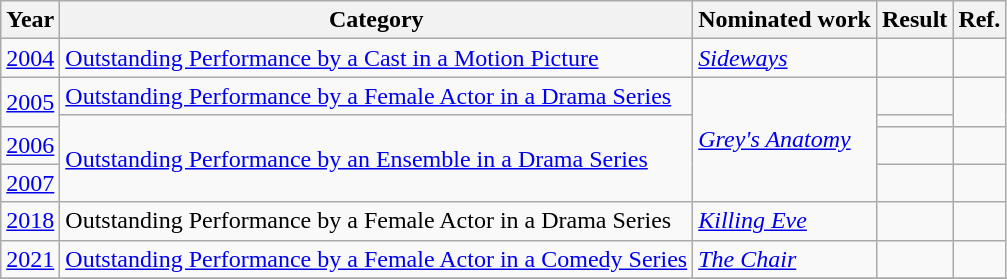<table class="wikitable plainrowheaders">
<tr>
<th scope="col">Year</th>
<th scope="col">Category</th>
<th scope="col">Nominated work</th>
<th scope="col">Result</th>
<th scope="col">Ref.</th>
</tr>
<tr>
<td><a href='#'>2004</a></td>
<td><a href='#'>Outstanding Performance by a Cast in a Motion Picture</a></td>
<td><em><a href='#'>Sideways</a></em></td>
<td></td>
<td align="center"></td>
</tr>
<tr>
<td rowspan="2"><a href='#'>2005</a></td>
<td><a href='#'>Outstanding Performance by a Female Actor in a Drama Series</a></td>
<td rowspan="4"><em><a href='#'>Grey's Anatomy</a></em></td>
<td></td>
<td align="center" rowspan="2"> <br> </td>
</tr>
<tr>
<td rowspan="3"><a href='#'>Outstanding Performance by an Ensemble in a Drama Series</a></td>
<td></td>
</tr>
<tr>
<td><a href='#'>2006</a></td>
<td></td>
<td align="center"></td>
</tr>
<tr>
<td><a href='#'>2007</a></td>
<td></td>
<td align="center"></td>
</tr>
<tr>
<td><a href='#'>2018</a></td>
<td>Outstanding Performance by a Female Actor in a Drama Series</td>
<td><em><a href='#'>Killing Eve</a></em></td>
<td></td>
<td align="center"></td>
</tr>
<tr>
<td><a href='#'>2021</a></td>
<td><a href='#'>Outstanding Performance by a Female Actor in a Comedy Series</a></td>
<td><em><a href='#'>The Chair</a></em></td>
<td></td>
<td align="center"></td>
</tr>
<tr>
</tr>
</table>
